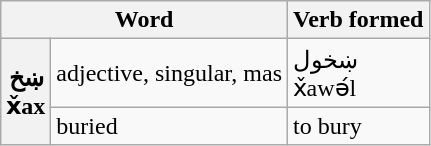<table class="wikitable">
<tr>
<th colspan="2">Word</th>
<th>Verb formed</th>
</tr>
<tr>
<th rowspan="2">ښخ<br>x̌ax</th>
<td>adjective, singular, mas</td>
<td>ښخول<br>x̌awә́l</td>
</tr>
<tr>
<td>buried</td>
<td>to bury</td>
</tr>
</table>
